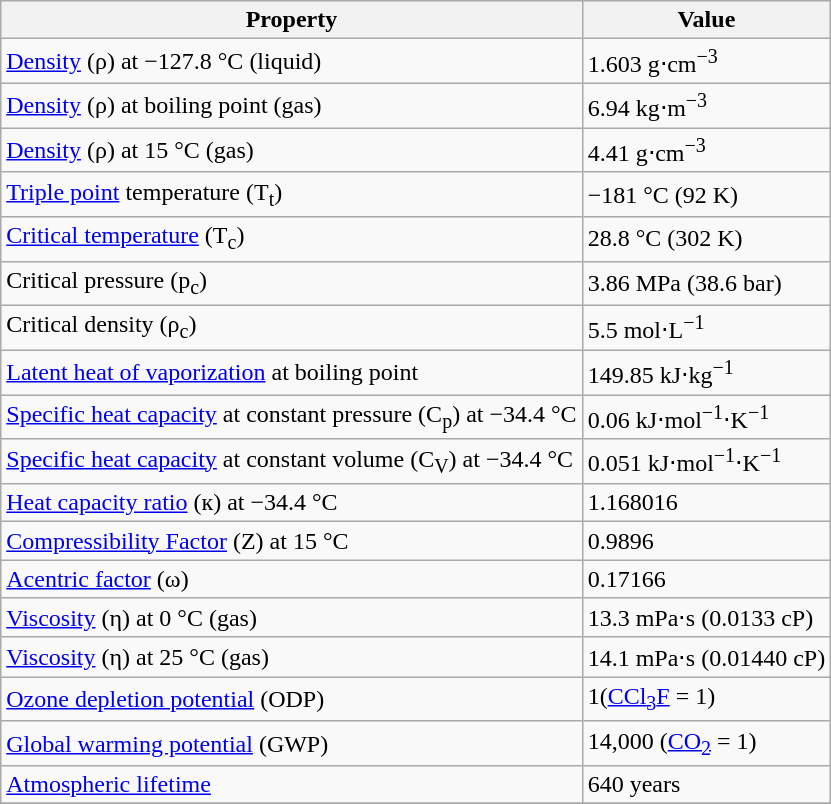<table class="wikitable">
<tr>
<th>Property</th>
<th>Value</th>
</tr>
<tr>
<td><a href='#'>Density</a> (ρ) at −127.8 °C (liquid)</td>
<td>1.603 g⋅cm<sup>−3</sup></td>
</tr>
<tr>
<td><a href='#'>Density</a> (ρ) at boiling point (gas)</td>
<td>6.94 kg⋅m<sup>−3</sup></td>
</tr>
<tr>
<td><a href='#'>Density</a> (ρ) at 15 °C (gas)</td>
<td>4.41 g⋅cm<sup>−3</sup></td>
</tr>
<tr>
<td><a href='#'>Triple point</a> temperature (T<sub>t</sub>)</td>
<td>−181 °C (92 K)</td>
</tr>
<tr>
<td><a href='#'>Critical temperature</a> (T<sub>c</sub>)</td>
<td>28.8 °C (302 K)</td>
</tr>
<tr>
<td>Critical pressure (p<sub>c</sub>)</td>
<td>3.86 MPa (38.6 bar)</td>
</tr>
<tr>
<td>Critical density (ρ<sub>c</sub>)</td>
<td>5.5 mol⋅L<sup>−1</sup></td>
</tr>
<tr>
<td><a href='#'>Latent heat of vaporization</a> at boiling point</td>
<td>149.85 kJ⋅kg<sup>−1</sup></td>
</tr>
<tr>
<td><a href='#'>Specific heat capacity</a> at constant pressure (C<sub>p</sub>) at −34.4 °C</td>
<td>0.06 kJ⋅mol<sup>−1</sup>⋅K<sup>−1</sup></td>
</tr>
<tr>
<td><a href='#'>Specific heat capacity</a> at constant volume (C<sub>V</sub>) at −34.4 °C</td>
<td>0.051 kJ⋅mol<sup>−1</sup>⋅K<sup>−1</sup></td>
</tr>
<tr>
<td><a href='#'>Heat capacity ratio</a> (к) at −34.4 °C</td>
<td>1.168016</td>
</tr>
<tr>
<td><a href='#'>Compressibility Factor</a> (Z) at 15 °C</td>
<td>0.9896</td>
</tr>
<tr>
<td><a href='#'>Acentric factor</a> (ω)</td>
<td>0.17166</td>
</tr>
<tr>
<td><a href='#'>Viscosity</a> (η) at 0 °C (gas)</td>
<td>13.3 mPa⋅s (0.0133 cP)</td>
</tr>
<tr>
<td><a href='#'>Viscosity</a> (η) at 25 °C (gas)</td>
<td>14.1 mPa⋅s (0.01440 cP)</td>
</tr>
<tr>
<td><a href='#'>Ozone depletion potential</a> (ODP)</td>
<td>1(<a href='#'>CCl<sub>3</sub>F</a> = 1)</td>
</tr>
<tr>
<td><a href='#'>Global warming potential</a> (GWP)</td>
<td>14,000 (<a href='#'>CO<sub>2</sub></a> = 1)</td>
</tr>
<tr>
<td><a href='#'>Atmospheric lifetime</a></td>
<td>640 years</td>
</tr>
<tr>
</tr>
</table>
